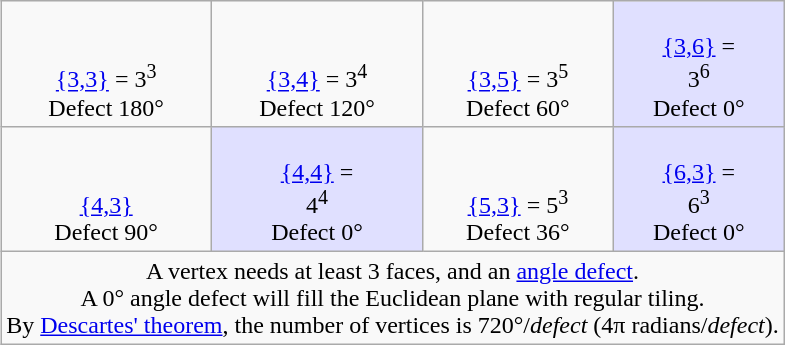<table class=wikitable align=right style="text-align:center;">
<tr valign=bottom>
<td><br><a href='#'>{3,3}</a> = 3<sup>3</sup><br>Defect 180°</td>
<td><br><a href='#'>{3,4}</a> = 3<sup>4</sup><br>Defect 120°</td>
<td><br><a href='#'>{3,5}</a> = 3<sup>5</sup><br>Defect 60°</td>
<td BGCOLOR="#e0e0ff"><br><a href='#'>{3,6}</a> =<br>3<sup>6</sup><br>Defect 0°</td>
</tr>
<tr valign=bottom>
<td><br><a href='#'>{4,3}</a><br>Defect 90°</td>
<td BGCOLOR="#e0e0ff"><br><a href='#'>{4,4}</a> =<br>4<sup>4</sup><br>Defect 0°</td>
<td><br><a href='#'>{5,3}</a> = 5<sup>3</sup><br>Defect 36°</td>
<td BGCOLOR="#e0e0ff"><br><a href='#'>{6,3}</a> =<br>6<sup>3</sup><br>Defect 0°</td>
</tr>
<tr>
<td colspan=4>A vertex needs at least 3 faces, and an <a href='#'>angle defect</a>.<br>A 0° angle defect will fill the Euclidean plane with regular tiling.<br>By <a href='#'>Descartes' theorem</a>, the number of vertices is 720°/<em>defect</em> (4π radians/<em>defect</em>).</td>
</tr>
</table>
